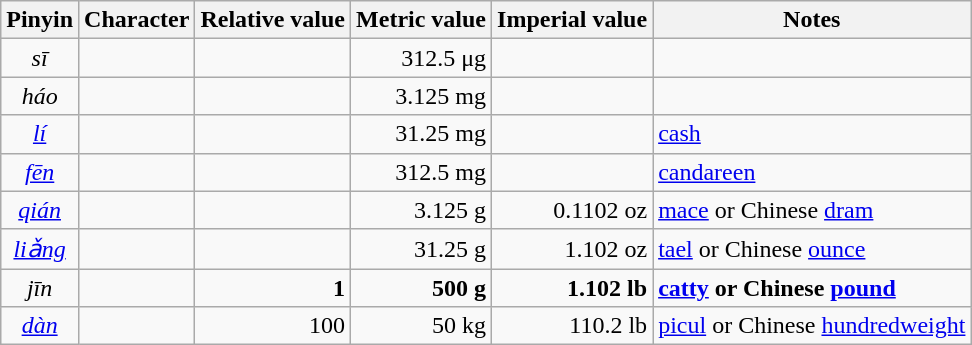<table class="wikitable">
<tr>
<th>Pinyin</th>
<th>Character</th>
<th>Relative value</th>
<th>Metric value</th>
<th>Imperial value</th>
<th>Notes</th>
</tr>
<tr>
<td align=center><em>sī</em></td>
<td align=right></td>
<td align=right></td>
<td align=right>312.5 μg</td>
<td align=right></td>
<td align=left></td>
</tr>
<tr>
<td align=center><em>háo</em></td>
<td align=right></td>
<td align=right></td>
<td align=right>3.125 mg</td>
<td align=right></td>
<td align=left></td>
</tr>
<tr>
<td align=center><em><a href='#'>lí</a></em></td>
<td align=right></td>
<td align=right></td>
<td align=right>31.25 mg</td>
<td align=right></td>
<td align=left><a href='#'>cash</a></td>
</tr>
<tr>
<td align=center><em><a href='#'>fēn</a></em></td>
<td align=right></td>
<td align=right></td>
<td align=right>312.5 mg</td>
<td align=right></td>
<td align=left><a href='#'>candareen</a></td>
</tr>
<tr>
<td align=center><em><a href='#'>qián</a></em></td>
<td align=right></td>
<td align=right></td>
<td align=right>3.125 g</td>
<td align=right>0.1102 oz</td>
<td align=left><a href='#'>mace</a> or Chinese <a href='#'>dram</a></td>
</tr>
<tr>
<td align=center><em><a href='#'>liǎng</a></em></td>
<td align=right></td>
<td align=right></td>
<td align=right>31.25 g</td>
<td align=right>1.102 oz</td>
<td align=left><a href='#'>tael</a> or Chinese <a href='#'>ounce</a></td>
</tr>
<tr>
<td align=center><em>jīn</em></td>
<td align=right><strong></strong></td>
<td align=right><strong>1</strong></td>
<td align=right><strong>500 g</strong></td>
<td align=right><strong>1.102 lb</strong></td>
<td align=left><strong><a href='#'>catty</a> or Chinese <a href='#'>pound</a></strong></td>
</tr>
<tr>
<td align=center><em><a href='#'>dàn</a></em></td>
<td align=right></td>
<td align=right>100</td>
<td align=right>50 kg</td>
<td align=right>110.2 lb</td>
<td align=left><a href='#'>picul</a> or Chinese <a href='#'>hundredweight</a></td>
</tr>
</table>
